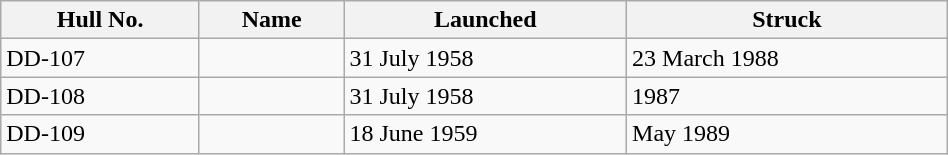<table class="wikitable" width=50%>
<tr>
<th>Hull No.</th>
<th>Name</th>
<th>Launched</th>
<th>Struck</th>
</tr>
<tr>
<td>DD-107</td>
<td></td>
<td>31 July 1958</td>
<td>23 March 1988</td>
</tr>
<tr>
<td>DD-108</td>
<td></td>
<td>31 July 1958</td>
<td>1987</td>
</tr>
<tr>
<td>DD-109</td>
<td></td>
<td>18 June 1959</td>
<td>May 1989</td>
</tr>
</table>
